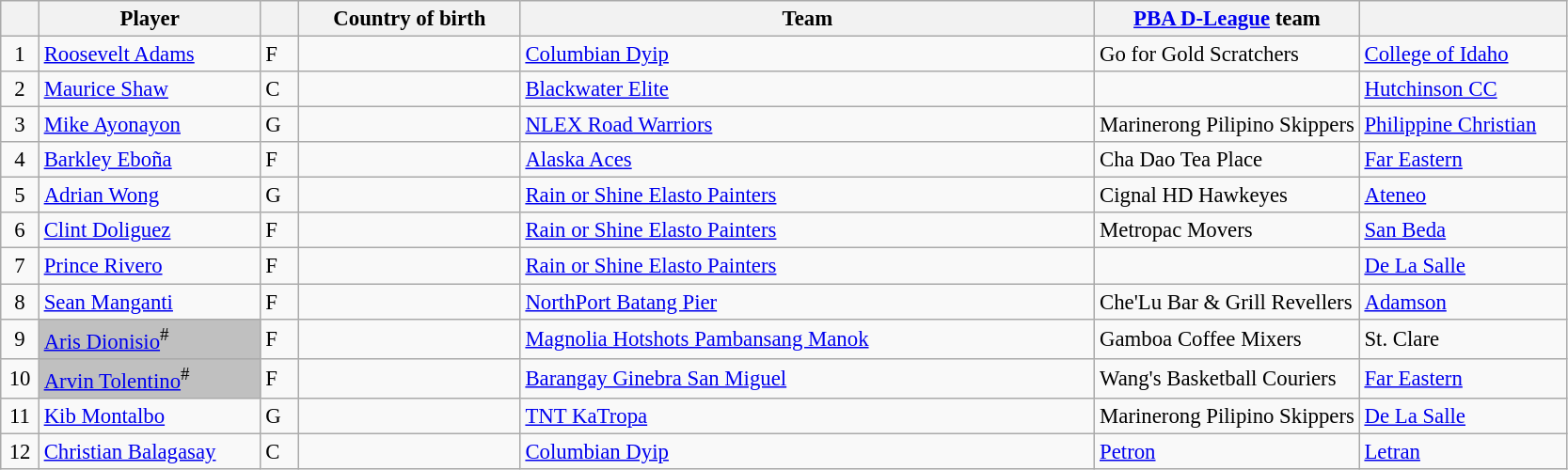<table class="wikitable plainrowheaders" style="text-align:left; font-size:95%;">
<tr>
<th scope="col" style="width:20px;"></th>
<th scope="col" style="width:150px;">Player</th>
<th scope="col" style="width:20px;"></th>
<th scope="col" style="width:150px;">Country of birth</th>
<th scope="col" style="width:400px;">Team</th>
<th scope="col" style="width:300px:"><a href='#'>PBA D-League</a> team</th>
<th scope="col" style="width:140px;"></th>
</tr>
<tr>
<td align=center>1</td>
<td><a href='#'>Roosevelt Adams</a></td>
<td>F</td>
<td></td>
<td><a href='#'>Columbian Dyip</a></td>
<td>Go for Gold Scratchers</td>
<td><a href='#'>College of Idaho</a></td>
</tr>
<tr>
<td align=center>2</td>
<td><a href='#'>Maurice Shaw</a></td>
<td>C</td>
<td></td>
<td><a href='#'>Blackwater Elite</a></td>
<td></td>
<td><a href='#'>Hutchinson CC</a></td>
</tr>
<tr>
<td align=center>3</td>
<td><a href='#'>Mike Ayonayon</a></td>
<td>G</td>
<td></td>
<td><a href='#'>NLEX Road Warriors</a></td>
<td>Marinerong Pilipino Skippers</td>
<td><a href='#'>Philippine Christian</a></td>
</tr>
<tr>
<td align=center>4</td>
<td><a href='#'>Barkley Eboña</a></td>
<td>F</td>
<td></td>
<td><a href='#'>Alaska Aces</a></td>
<td>Cha Dao Tea Place</td>
<td><a href='#'>Far Eastern</a></td>
</tr>
<tr>
<td align=center>5</td>
<td><a href='#'>Adrian Wong</a></td>
<td>G</td>
<td></td>
<td><a href='#'>Rain or Shine Elasto Painters</a> </td>
<td>Cignal HD Hawkeyes</td>
<td><a href='#'>Ateneo</a></td>
</tr>
<tr>
<td align=center>6</td>
<td><a href='#'>Clint Doliguez</a></td>
<td>F</td>
<td></td>
<td><a href='#'>Rain or Shine Elasto Painters</a> </td>
<td>Metropac Movers</td>
<td><a href='#'>San Beda</a></td>
</tr>
<tr>
<td align=center>7</td>
<td><a href='#'>Prince Rivero</a></td>
<td>F</td>
<td></td>
<td><a href='#'>Rain or Shine Elasto Painters</a></td>
<td></td>
<td><a href='#'>De La Salle</a></td>
</tr>
<tr>
<td align=center>8</td>
<td><a href='#'>Sean Manganti</a></td>
<td>F</td>
<td></td>
<td><a href='#'>NorthPort Batang Pier</a></td>
<td>Che'Lu Bar & Grill Revellers</td>
<td><a href='#'>Adamson</a></td>
</tr>
<tr>
<td align=center>9</td>
<td bgcolor=silver><a href='#'>Aris Dionisio</a><sup>#</sup></td>
<td>F</td>
<td></td>
<td><a href='#'>Magnolia Hotshots Pambansang Manok</a></td>
<td>Gamboa Coffee Mixers</td>
<td>St. Clare</td>
</tr>
<tr>
<td align=center>10</td>
<td bgcolor=silver><a href='#'>Arvin Tolentino</a><sup>#</sup></td>
<td>F</td>
<td></td>
<td><a href='#'>Barangay Ginebra San Miguel</a></td>
<td>Wang's Basketball Couriers</td>
<td><a href='#'>Far Eastern</a></td>
</tr>
<tr>
<td align=center>11</td>
<td><a href='#'>Kib Montalbo</a></td>
<td>G</td>
<td></td>
<td><a href='#'>TNT KaTropa</a></td>
<td>Marinerong Pilipino Skippers</td>
<td><a href='#'>De La Salle</a></td>
</tr>
<tr>
<td align=center>12</td>
<td><a href='#'>Christian Balagasay</a></td>
<td>C</td>
<td></td>
<td><a href='#'>Columbian Dyip</a> </td>
<td><a href='#'>Petron</a></td>
<td><a href='#'>Letran</a></td>
</tr>
</table>
